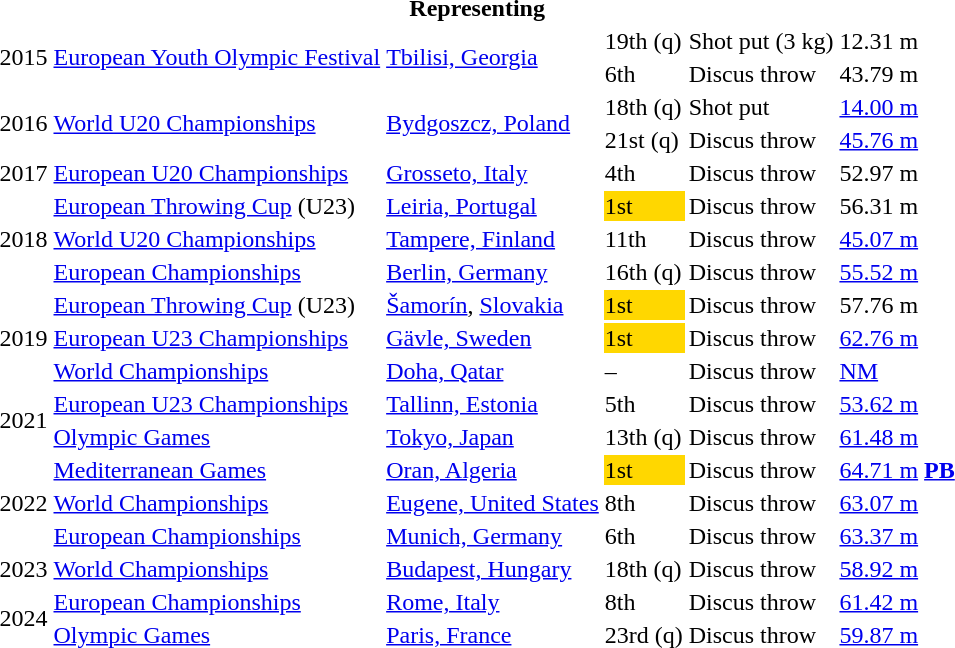<table>
<tr>
<th colspan="6">Representing </th>
</tr>
<tr>
<td rowspan=2>2015</td>
<td rowspan=2><a href='#'>European Youth Olympic Festival</a></td>
<td rowspan=2><a href='#'>Tbilisi, Georgia</a></td>
<td>19th (q)</td>
<td>Shot put (3 kg)</td>
<td>12.31 m</td>
</tr>
<tr>
<td>6th</td>
<td>Discus throw</td>
<td>43.79 m</td>
</tr>
<tr>
<td rowspan=2>2016</td>
<td rowspan=2><a href='#'>World U20 Championships</a></td>
<td rowspan=2><a href='#'>Bydgoszcz, Poland</a></td>
<td>18th (q)</td>
<td>Shot put</td>
<td><a href='#'>14.00 m</a></td>
</tr>
<tr>
<td>21st (q)</td>
<td>Discus throw</td>
<td><a href='#'>45.76 m</a></td>
</tr>
<tr>
<td>2017</td>
<td><a href='#'>European U20 Championships</a></td>
<td><a href='#'>Grosseto, Italy</a></td>
<td>4th</td>
<td>Discus throw</td>
<td>52.97 m</td>
</tr>
<tr>
<td rowspan=3>2018</td>
<td><a href='#'>European Throwing Cup</a> (U23)</td>
<td><a href='#'>Leiria, Portugal</a></td>
<td bgcolor=gold>1st</td>
<td>Discus throw</td>
<td>56.31 m</td>
</tr>
<tr>
<td><a href='#'>World U20 Championships</a></td>
<td><a href='#'>Tampere, Finland</a></td>
<td>11th</td>
<td>Discus throw</td>
<td><a href='#'>45.07 m</a></td>
</tr>
<tr>
<td><a href='#'>European Championships</a></td>
<td><a href='#'>Berlin, Germany</a></td>
<td>16th (q)</td>
<td>Discus throw</td>
<td><a href='#'>55.52 m</a></td>
</tr>
<tr>
<td rowspan=3>2019</td>
<td><a href='#'>European Throwing Cup</a> (U23)</td>
<td><a href='#'>Šamorín</a>, <a href='#'>Slovakia</a></td>
<td bgcolor=gold>1st</td>
<td>Discus throw</td>
<td>57.76 m</td>
</tr>
<tr>
<td><a href='#'>European U23 Championships</a></td>
<td><a href='#'>Gävle, Sweden</a></td>
<td bgcolor=gold>1st</td>
<td>Discus throw</td>
<td><a href='#'>62.76 m</a></td>
</tr>
<tr>
<td><a href='#'>World Championships</a></td>
<td><a href='#'>Doha, Qatar</a></td>
<td>–</td>
<td>Discus throw</td>
<td><a href='#'>NM</a></td>
</tr>
<tr>
<td rowspan=2>2021</td>
<td><a href='#'>European U23 Championships</a></td>
<td><a href='#'>Tallinn, Estonia</a></td>
<td>5th</td>
<td>Discus throw</td>
<td><a href='#'>53.62 m</a></td>
</tr>
<tr>
<td><a href='#'>Olympic Games</a></td>
<td><a href='#'>Tokyo, Japan</a></td>
<td>13th (q)</td>
<td>Discus throw</td>
<td><a href='#'>61.48 m</a></td>
</tr>
<tr>
<td rowspan=3>2022</td>
<td><a href='#'>Mediterranean Games</a></td>
<td><a href='#'>Oran, Algeria</a></td>
<td bgcolor=gold>1st</td>
<td>Discus throw</td>
<td><a href='#'>64.71 m</a> <strong><a href='#'>PB</a></strong></td>
</tr>
<tr>
<td><a href='#'>World Championships</a></td>
<td><a href='#'>Eugene, United States</a></td>
<td>8th</td>
<td>Discus throw</td>
<td><a href='#'>63.07 m</a></td>
</tr>
<tr>
<td><a href='#'>European Championships</a></td>
<td><a href='#'>Munich, Germany</a></td>
<td>6th</td>
<td>Discus throw</td>
<td><a href='#'>63.37 m</a></td>
</tr>
<tr>
<td>2023</td>
<td><a href='#'>World Championships</a></td>
<td><a href='#'>Budapest, Hungary</a></td>
<td>18th (q)</td>
<td>Discus throw</td>
<td><a href='#'>58.92 m</a></td>
</tr>
<tr>
<td rowspan=2>2024</td>
<td><a href='#'>European Championships</a></td>
<td><a href='#'>Rome, Italy</a></td>
<td>8th</td>
<td>Discus throw</td>
<td><a href='#'>61.42 m</a></td>
</tr>
<tr>
<td><a href='#'>Olympic Games</a></td>
<td><a href='#'>Paris, France</a></td>
<td>23rd (q)</td>
<td>Discus throw</td>
<td><a href='#'>59.87 m</a></td>
</tr>
</table>
